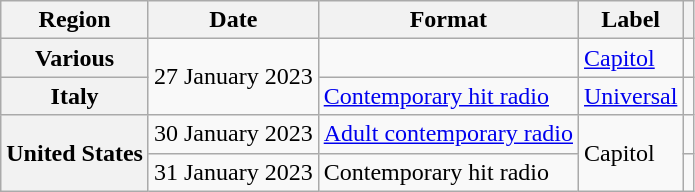<table class="wikitable plainrowheaders">
<tr>
<th scope="col">Region</th>
<th scope="col">Date</th>
<th scope="col">Format</th>
<th scope="col">Label</th>
<th scope="col"></th>
</tr>
<tr>
<th scope="row">Various</th>
<td rowspan="2">27 January 2023</td>
<td></td>
<td><a href='#'>Capitol</a></td>
<td></td>
</tr>
<tr>
<th scope="row">Italy</th>
<td><a href='#'>Contemporary hit radio</a></td>
<td><a href='#'>Universal</a></td>
<td></td>
</tr>
<tr>
<th scope="row" rowspan="2">United States</th>
<td>30 January 2023</td>
<td><a href='#'>Adult contemporary radio</a></td>
<td rowspan="2">Capitol</td>
<td></td>
</tr>
<tr>
<td>31 January 2023</td>
<td>Contemporary hit radio</td>
<td></td>
</tr>
</table>
